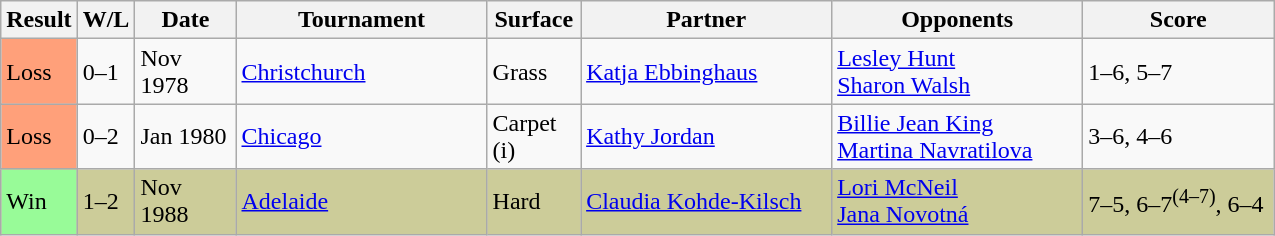<table class="sortable wikitable">
<tr>
<th style="width:40px">Result</th>
<th style="width:30px" class="unsortable">W/L</th>
<th style="width:60px">Date</th>
<th style="width:160px">Tournament</th>
<th style="width:55px">Surface</th>
<th style="width:160px">Partner</th>
<th style="width:160px">Opponents</th>
<th style="width:120px" class="unsortable">Score</th>
</tr>
<tr>
<td style="background:#ffa07a;">Loss</td>
<td>0–1</td>
<td>Nov 1978</td>
<td><a href='#'>Christchurch</a></td>
<td>Grass</td>
<td> <a href='#'>Katja Ebbinghaus</a></td>
<td> <a href='#'>Lesley Hunt</a> <br>  <a href='#'>Sharon Walsh</a></td>
<td>1–6, 5–7</td>
</tr>
<tr>
<td style="background:#ffa07a;">Loss</td>
<td>0–2</td>
<td>Jan 1980</td>
<td><a href='#'>Chicago</a></td>
<td>Carpet (i)</td>
<td> <a href='#'>Kathy Jordan</a></td>
<td> <a href='#'>Billie Jean King</a> <br>  <a href='#'>Martina Navratilova</a></td>
<td>3–6, 4–6</td>
</tr>
<tr bgcolor="#CCCC99">
<td style="background:#98fb98;">Win</td>
<td>1–2</td>
<td>Nov 1988</td>
<td><a href='#'>Adelaide</a></td>
<td>Hard</td>
<td> <a href='#'>Claudia Kohde-Kilsch</a></td>
<td> <a href='#'>Lori McNeil</a> <br>  <a href='#'>Jana Novotná</a></td>
<td>7–5, 6–7<sup>(4–7)</sup>, 6–4</td>
</tr>
</table>
